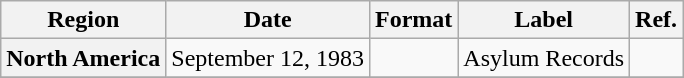<table class="wikitable plainrowheaders">
<tr>
<th scope="col">Region</th>
<th scope="col">Date</th>
<th scope="col">Format</th>
<th scope="col">Label</th>
<th scope="col">Ref.</th>
</tr>
<tr>
<th scope="row">North America</th>
<td>September 12, 1983</td>
<td></td>
<td>Asylum Records</td>
<td></td>
</tr>
<tr>
</tr>
</table>
